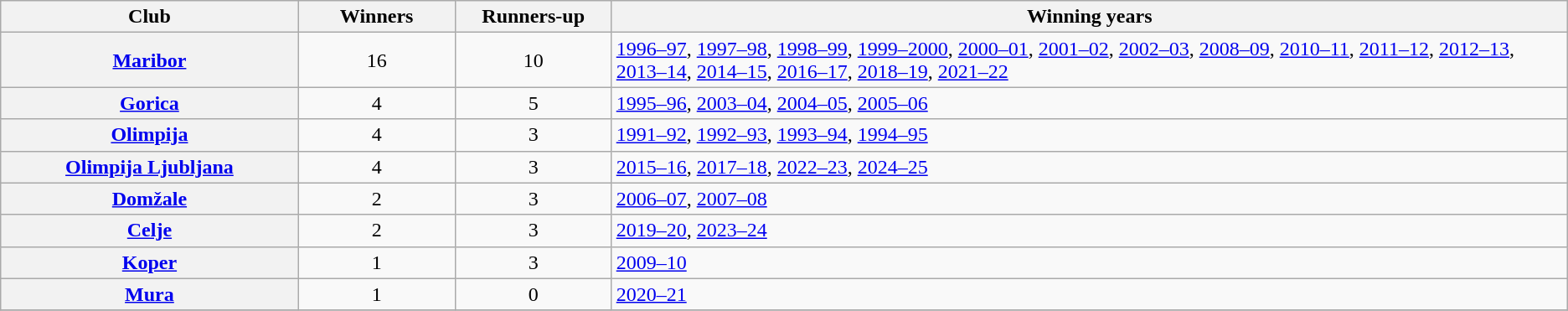<table class="wikitable">
<tr>
<th scope="col" style="width:19%;">Club</th>
<th scope="col" style="width:10%;">Winners</th>
<th scope="col" style="width:10%;">Runners-up</th>
<th scope="col" style="width:61%;">Winning years</th>
</tr>
<tr>
<th scope="row"><a href='#'>Maribor</a></th>
<td align=center>16</td>
<td align=center>10</td>
<td><a href='#'>1996–97</a>, <a href='#'>1997–98</a>, <a href='#'>1998–99</a>, <a href='#'>1999–2000</a>, <a href='#'>2000–01</a>, <a href='#'>2001–02</a>, <a href='#'>2002–03</a>, <a href='#'>2008–09</a>, <a href='#'>2010–11</a>, <a href='#'>2011–12</a>, <a href='#'>2012–13</a>, <a href='#'>2013–14</a>, <a href='#'>2014–15</a>, <a href='#'>2016–17</a>, <a href='#'>2018–19</a>, <a href='#'>2021–22</a></td>
</tr>
<tr>
<th scope="row"><a href='#'>Gorica</a></th>
<td align=center>4</td>
<td align=center>5</td>
<td><a href='#'>1995–96</a>, <a href='#'>2003–04</a>, <a href='#'>2004–05</a>, <a href='#'>2005–06</a></td>
</tr>
<tr>
<th scope="row"><a href='#'>Olimpija</a></th>
<td align=center>4</td>
<td align=center>3</td>
<td><a href='#'>1991–92</a>, <a href='#'>1992–93</a>, <a href='#'>1993–94</a>, <a href='#'>1994–95</a></td>
</tr>
<tr>
<th scope="row"><a href='#'>Olimpija Ljubljana</a></th>
<td align=center>4</td>
<td align=center>3</td>
<td><a href='#'>2015–16</a>, <a href='#'>2017–18</a>, <a href='#'>2022–23</a>, <a href='#'>2024–25</a></td>
</tr>
<tr>
<th scope="row"><a href='#'>Domžale</a></th>
<td align=center>2</td>
<td align=center>3</td>
<td><a href='#'>2006–07</a>, <a href='#'>2007–08</a></td>
</tr>
<tr>
<th scope="row"><a href='#'>Celje</a></th>
<td align=center>2</td>
<td align=center>3</td>
<td><a href='#'>2019–20</a>, <a href='#'>2023–24</a></td>
</tr>
<tr>
<th scope="row"><a href='#'>Koper</a></th>
<td align=center>1</td>
<td align=center>3</td>
<td><a href='#'>2009–10</a></td>
</tr>
<tr>
<th scope="row"><a href='#'>Mura</a></th>
<td align=center>1</td>
<td align=center>0</td>
<td><a href='#'>2020–21</a></td>
</tr>
<tr>
</tr>
</table>
